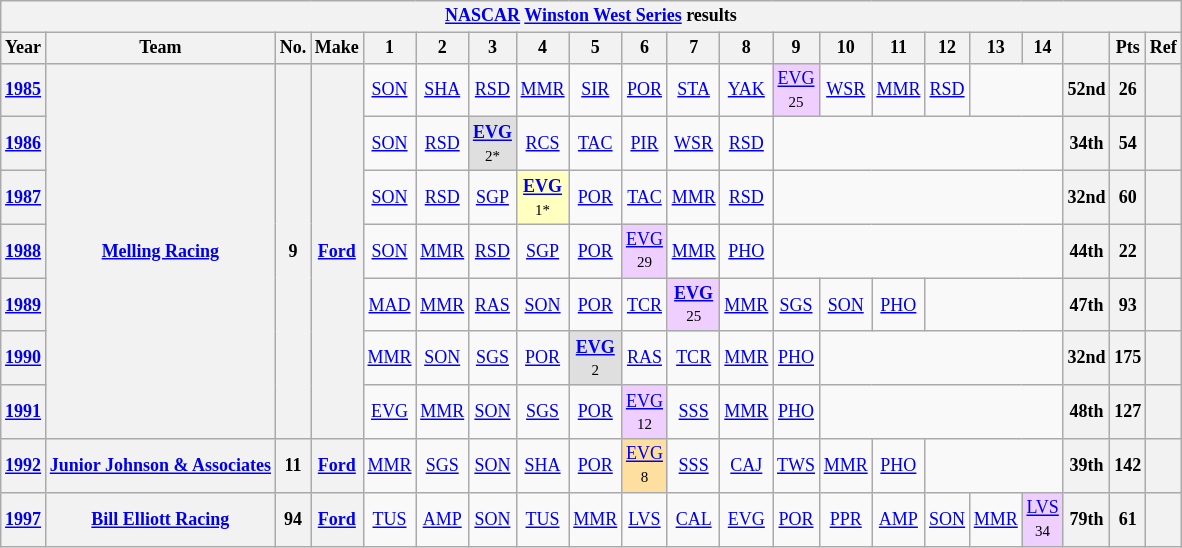<table class="wikitable" style="text-align:center; font-size:75%">
<tr>
<th colspan=23><a href='#'>NASCAR</a> <a href='#'>Winston West Series</a> results</th>
</tr>
<tr>
<th>Year</th>
<th>Team</th>
<th>No.</th>
<th>Make</th>
<th>1</th>
<th>2</th>
<th>3</th>
<th>4</th>
<th>5</th>
<th>6</th>
<th>7</th>
<th>8</th>
<th>9</th>
<th>10</th>
<th>11</th>
<th>12</th>
<th>13</th>
<th>14</th>
<th></th>
<th>Pts</th>
<th>Ref</th>
</tr>
<tr>
<th><a href='#'>1985</a></th>
<th rowspan=7><a href='#'>Melling Racing</a></th>
<th rowspan=7>9</th>
<th rowspan=7><a href='#'>Ford</a></th>
<td><a href='#'>SON</a></td>
<td><a href='#'>SHA</a></td>
<td><a href='#'>RSD</a></td>
<td><a href='#'>MMR</a></td>
<td><a href='#'>SIR</a></td>
<td><a href='#'>POR</a></td>
<td><a href='#'>STA</a></td>
<td><a href='#'>YAK</a></td>
<td style="background:#EFCFFF;"><a href='#'>EVG</a> <br><small>25</small></td>
<td><a href='#'>WSR</a></td>
<td><a href='#'>MMR</a></td>
<td><a href='#'>RSD</a></td>
<td colspan=2></td>
<th>52nd</th>
<th>26</th>
<th></th>
</tr>
<tr>
<th><a href='#'>1986</a></th>
<td><a href='#'>SON</a></td>
<td><a href='#'>RSD</a></td>
<td style="background:#DFDFDF;"><strong><a href='#'>EVG</a></strong> <br><small>2*</small></td>
<td><a href='#'>RCS</a></td>
<td><a href='#'>TAC</a></td>
<td><a href='#'>PIR</a></td>
<td><a href='#'>WSR</a></td>
<td><a href='#'>RSD</a></td>
<td colspan=6></td>
<th>34th</th>
<th>54</th>
<th></th>
</tr>
<tr>
<th><a href='#'>1987</a></th>
<td><a href='#'>SON</a></td>
<td><a href='#'>RSD</a></td>
<td><a href='#'>SGP</a></td>
<td style="background:#FFFFBF;"><strong><a href='#'>EVG</a></strong> <br><small>1*</small></td>
<td><a href='#'>POR</a></td>
<td><a href='#'>TAC</a></td>
<td><a href='#'>MMR</a></td>
<td><a href='#'>RSD</a></td>
<td colspan=6></td>
<th>32nd</th>
<th>60</th>
<th></th>
</tr>
<tr>
<th><a href='#'>1988</a></th>
<td><a href='#'>SON</a></td>
<td><a href='#'>MMR</a></td>
<td><a href='#'>RSD</a></td>
<td><a href='#'>SGP</a></td>
<td><a href='#'>POR</a></td>
<td style="background:#EFCFFF;"><a href='#'>EVG</a> <br><small>29</small></td>
<td><a href='#'>MMR</a></td>
<td><a href='#'>PHO</a></td>
<td colspan=6></td>
<th>44th</th>
<th>22</th>
<th></th>
</tr>
<tr>
<th><a href='#'>1989</a></th>
<td><a href='#'>MAD</a></td>
<td><a href='#'>MMR</a></td>
<td><a href='#'>RAS</a></td>
<td><a href='#'>SON</a></td>
<td><a href='#'>POR</a></td>
<td><a href='#'>TCR</a></td>
<td style="background:#EFCFFF;"><strong><a href='#'>EVG</a></strong> <br><small>25</small></td>
<td><a href='#'>MMR</a></td>
<td><a href='#'>SGS</a></td>
<td><a href='#'>SON</a></td>
<td><a href='#'>PHO</a></td>
<td colspan=3></td>
<th>47th</th>
<th>93</th>
<th></th>
</tr>
<tr>
<th><a href='#'>1990</a></th>
<td><a href='#'>MMR</a></td>
<td><a href='#'>SON</a></td>
<td><a href='#'>SGS</a></td>
<td><a href='#'>POR</a></td>
<td style="background:#DFDFDF;"><strong><a href='#'>EVG</a></strong> <br><small>2</small></td>
<td><a href='#'>RAS</a></td>
<td><a href='#'>TCR</a></td>
<td><a href='#'>MMR</a></td>
<td><a href='#'>PHO</a></td>
<td colspan=5></td>
<th>32nd</th>
<th>175</th>
<th></th>
</tr>
<tr>
<th><a href='#'>1991</a></th>
<td><a href='#'>EVG</a></td>
<td><a href='#'>MMR</a></td>
<td><a href='#'>SON</a></td>
<td><a href='#'>SGS</a></td>
<td><a href='#'>POR</a></td>
<td style="background:#EFCFFF;"><a href='#'>EVG</a> <br><small>12</small></td>
<td><a href='#'>SSS</a></td>
<td><a href='#'>MMR</a></td>
<td><a href='#'>PHO</a></td>
<td colspan=5></td>
<th>48th</th>
<th>127</th>
<th></th>
</tr>
<tr>
<th><a href='#'>1992</a></th>
<th nowrap><a href='#'>Junior Johnson & Associates</a></th>
<th>11</th>
<th><a href='#'>Ford</a></th>
<td><a href='#'>MMR</a></td>
<td><a href='#'>SGS</a></td>
<td><a href='#'>SON</a></td>
<td><a href='#'>SHA</a></td>
<td><a href='#'>POR</a></td>
<td style="background:#FFDF9F;"><a href='#'>EVG</a> <br><small>8</small></td>
<td><a href='#'>SSS</a></td>
<td><a href='#'>CAJ</a></td>
<td><a href='#'>TWS</a></td>
<td><a href='#'>MMR</a></td>
<td><a href='#'>PHO</a></td>
<td colspan=3></td>
<th>39th</th>
<th>142</th>
<th></th>
</tr>
<tr>
<th><a href='#'>1997</a></th>
<th><a href='#'>Bill Elliott Racing</a></th>
<th>94</th>
<th><a href='#'>Ford</a></th>
<td><a href='#'>TUS</a></td>
<td><a href='#'>AMP</a></td>
<td><a href='#'>SON</a></td>
<td><a href='#'>TUS</a></td>
<td><a href='#'>MMR</a></td>
<td><a href='#'>LVS</a></td>
<td><a href='#'>CAL</a></td>
<td><a href='#'>EVG</a></td>
<td><a href='#'>POR</a></td>
<td><a href='#'>PPR</a></td>
<td><a href='#'>AMP</a></td>
<td><a href='#'>SON</a></td>
<td><a href='#'>MMR</a></td>
<td style="background:#EFCFFF;"><a href='#'>LVS</a> <br><small>34</small></td>
<th>79th</th>
<th>61</th>
<th></th>
</tr>
</table>
